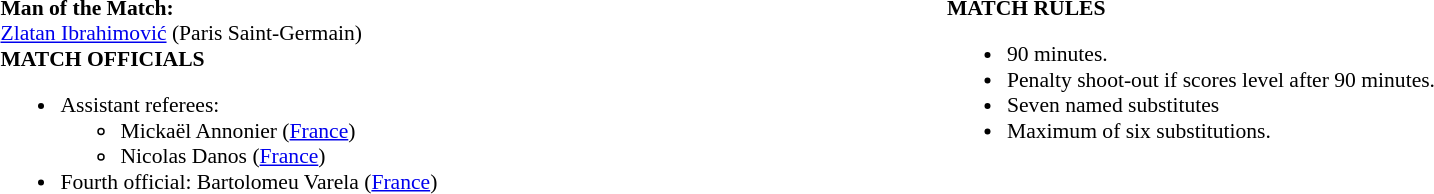<table width=100% style="font-size: 90%">
<tr>
<td width=50% valign=top><br><strong>Man of the Match:</strong>
<br><a href='#'>Zlatan Ibrahimović</a> (Paris Saint-Germain)<br><strong>MATCH OFFICIALS</strong><ul><li>Assistant referees:<ul><li>Mickaël Annonier (<a href='#'>France</a>)</li><li>Nicolas Danos (<a href='#'>France</a>)</li></ul></li><li>Fourth official: Bartolomeu Varela (<a href='#'>France</a>)</li></ul></td>
<td width=50% valign=top><br><strong>MATCH RULES</strong><ul><li>90 minutes.</li><li>Penalty shoot-out if scores level after 90 minutes.</li><li>Seven named substitutes</li><li>Maximum of six substitutions.</li></ul></td>
</tr>
</table>
